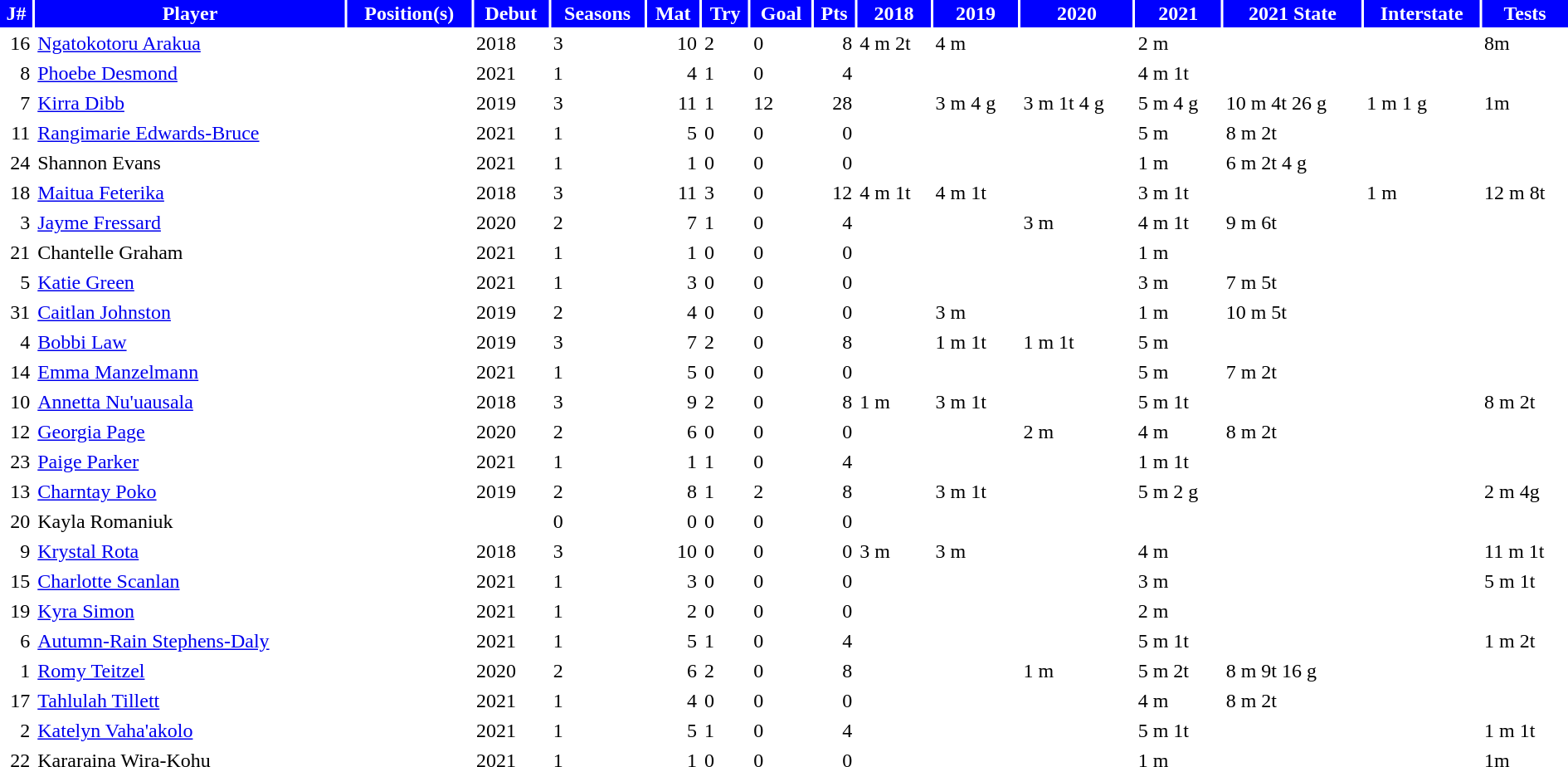<table class="sortable" border="0" cellspacing="2" cellpadding="2" style="width:100%;" style="text-align:center;">
<tr style="background:#0000FF; color:white">
<th>J#</th>
<th>Player</th>
<th>Position(s)</th>
<th>Debut</th>
<th>Seasons</th>
<th>Mat</th>
<th>Try</th>
<th>Goal</th>
<th>Pts</th>
<th>2018</th>
<th>2019</th>
<th>2020</th>
<th>2021</th>
<th>2021 State</th>
<th>Interstate</th>
<th>Tests</th>
</tr>
<tr>
<td align=right>16</td>
<td align=left><a href='#'>Ngatokotoru Arakua</a></td>
<td></td>
<td>2018</td>
<td>3</td>
<td align=right>10</td>
<td>2</td>
<td>0</td>
<td align=right>8</td>
<td align=left> 4 m 2t</td>
<td align=left> 4 m</td>
<td></td>
<td align=left> 2 m</td>
<td></td>
<td></td>
<td align=left> 8m</td>
</tr>
<tr>
<td align=right>8</td>
<td align=left><a href='#'>Phoebe Desmond</a></td>
<td></td>
<td>2021</td>
<td>1</td>
<td align=right>4</td>
<td>1</td>
<td>0</td>
<td align=right>4</td>
<td></td>
<td></td>
<td></td>
<td align=left> 4 m 1t</td>
<td></td>
<td></td>
<td></td>
</tr>
<tr>
<td align=right>7</td>
<td align=left><a href='#'>Kirra Dibb</a></td>
<td></td>
<td>2019</td>
<td>3</td>
<td align=right>11</td>
<td>1</td>
<td>12</td>
<td align=right>28</td>
<td></td>
<td align=left> 3 m 4 g</td>
<td align=left> 3 m 1t 4 g</td>
<td align=left> 5 m 4 g</td>
<td align=left> 10 m 4t 26 g</td>
<td align=left> 1 m 1 g</td>
<td align=left> 1m</td>
</tr>
<tr>
<td align=right>11</td>
<td align=left><a href='#'>Rangimarie Edwards-Bruce</a></td>
<td></td>
<td>2021</td>
<td>1</td>
<td align=right>5</td>
<td>0</td>
<td>0</td>
<td align=right>0</td>
<td></td>
<td></td>
<td></td>
<td align=left> 5 m</td>
<td align=left> 8 m 2t</td>
<td></td>
<td></td>
</tr>
<tr>
<td align=right>24</td>
<td align=left>Shannon Evans</td>
<td></td>
<td>2021</td>
<td>1</td>
<td align=right>1</td>
<td>0</td>
<td>0</td>
<td align=right>0</td>
<td></td>
<td></td>
<td></td>
<td align=left> 1 m</td>
<td align=left> 6 m 2t 4 g</td>
<td></td>
<td></td>
</tr>
<tr>
<td align=right>18</td>
<td align=left><a href='#'>Maitua Feterika</a></td>
<td></td>
<td>2018</td>
<td>3</td>
<td align=right>11</td>
<td>3</td>
<td>0</td>
<td align=right>12</td>
<td align=left> 4 m 1t</td>
<td align=left> 4 m 1t</td>
<td></td>
<td align=left> 3 m 1t</td>
<td></td>
<td align=left> 1 m</td>
<td align=left> 12 m 8t</td>
</tr>
<tr>
<td align=right>3</td>
<td align=left><a href='#'>Jayme Fressard</a></td>
<td></td>
<td>2020</td>
<td>2</td>
<td align=right>7</td>
<td>1</td>
<td>0</td>
<td align=right>4</td>
<td></td>
<td></td>
<td align=left> 3 m</td>
<td align=left> 4 m 1t</td>
<td align=left> 9 m 6t</td>
<td></td>
<td></td>
</tr>
<tr>
<td align=right>21</td>
<td align=left>Chantelle Graham</td>
<td></td>
<td>2021</td>
<td>1</td>
<td align=right>1</td>
<td>0</td>
<td>0</td>
<td align=right>0</td>
<td></td>
<td></td>
<td></td>
<td align=left> 1 m</td>
<td></td>
<td></td>
<td></td>
</tr>
<tr>
<td align=right>5</td>
<td align=left><a href='#'>Katie Green</a></td>
<td></td>
<td>2021</td>
<td>1</td>
<td align=right>3</td>
<td>0</td>
<td>0</td>
<td align=right>0</td>
<td></td>
<td></td>
<td></td>
<td align=left> 3 m</td>
<td align=left> 7 m 5t</td>
<td></td>
<td></td>
</tr>
<tr>
<td align=right>31</td>
<td align=left><a href='#'>Caitlan Johnston</a></td>
<td></td>
<td>2019</td>
<td>2</td>
<td align=right>4</td>
<td>0</td>
<td>0</td>
<td align=right>0</td>
<td></td>
<td align=left> 3 m</td>
<td></td>
<td align=left> 1 m</td>
<td align=left> 10 m 5t</td>
<td></td>
<td></td>
</tr>
<tr>
<td align=right>4</td>
<td align=left><a href='#'>Bobbi Law</a></td>
<td></td>
<td>2019</td>
<td>3</td>
<td align=right>7</td>
<td>2</td>
<td>0</td>
<td align=right>8</td>
<td></td>
<td align=left> 1 m 1t</td>
<td align=left> 1 m 1t</td>
<td align=left> 5 m</td>
<td></td>
<td></td>
<td></td>
</tr>
<tr>
<td align=right>14</td>
<td align=left><a href='#'>Emma Manzelmann</a></td>
<td></td>
<td>2021</td>
<td>1</td>
<td align=right>5</td>
<td>0</td>
<td>0</td>
<td align=right>0</td>
<td></td>
<td></td>
<td></td>
<td align=left> 5 m</td>
<td align=left> 7 m 2t</td>
<td></td>
<td></td>
</tr>
<tr>
<td align=right>10</td>
<td align=left><a href='#'>Annetta Nu'uausala</a></td>
<td></td>
<td>2018</td>
<td>3</td>
<td align=right>9</td>
<td>2</td>
<td>0</td>
<td align=right>8</td>
<td align=left> 1 m</td>
<td align=left> 3 m 1t</td>
<td></td>
<td align=left> 5 m 1t</td>
<td></td>
<td></td>
<td align=left> 8 m 2t</td>
</tr>
<tr>
<td align=right>12</td>
<td align=left><a href='#'>Georgia Page</a></td>
<td></td>
<td>2020</td>
<td>2</td>
<td align=right>6</td>
<td>0</td>
<td>0</td>
<td align=right>0</td>
<td></td>
<td></td>
<td align=left> 2 m</td>
<td align=left> 4 m</td>
<td align=left> 8 m 2t</td>
<td></td>
<td></td>
</tr>
<tr>
<td align=right>23</td>
<td align=left><a href='#'>Paige Parker</a></td>
<td></td>
<td>2021</td>
<td>1</td>
<td align=right>1</td>
<td>1</td>
<td>0</td>
<td align=right>4</td>
<td></td>
<td></td>
<td></td>
<td align=left> 1 m 1t</td>
<td></td>
<td></td>
<td></td>
</tr>
<tr>
<td align=right>13</td>
<td align=left><a href='#'>Charntay Poko</a></td>
<td></td>
<td>2019</td>
<td>2</td>
<td align=right>8</td>
<td>1</td>
<td>2</td>
<td align=right>8</td>
<td></td>
<td align=left> 3 m 1t</td>
<td></td>
<td align=left> 5 m 2 g</td>
<td></td>
<td></td>
<td align=left> 2 m 4g</td>
</tr>
<tr>
<td align=right>20</td>
<td align=left>Kayla Romaniuk</td>
<td></td>
<td></td>
<td>0</td>
<td align=right>0</td>
<td>0</td>
<td>0</td>
<td align=right>0</td>
<td></td>
<td></td>
<td></td>
<td></td>
<td></td>
<td></td>
<td></td>
</tr>
<tr>
<td align=right>9</td>
<td align=left><a href='#'>Krystal Rota</a></td>
<td></td>
<td>2018</td>
<td>3</td>
<td align=right>10</td>
<td>0</td>
<td>0</td>
<td align=right>0</td>
<td align=left> 3 m</td>
<td align=left> 3 m</td>
<td></td>
<td align=left> 4 m</td>
<td></td>
<td></td>
<td align=left> 11 m 1t</td>
</tr>
<tr>
<td align=right>15</td>
<td align=left><a href='#'>Charlotte Scanlan</a></td>
<td></td>
<td>2021</td>
<td>1</td>
<td align=right>3</td>
<td>0</td>
<td>0</td>
<td align=right>0</td>
<td></td>
<td></td>
<td></td>
<td align=left> 3 m</td>
<td></td>
<td></td>
<td align=left> 5 m 1t</td>
</tr>
<tr>
<td align=right>19</td>
<td align=left><a href='#'>Kyra Simon</a></td>
<td></td>
<td>2021</td>
<td>1</td>
<td align=right>2</td>
<td>0</td>
<td>0</td>
<td align=right>0</td>
<td></td>
<td></td>
<td></td>
<td align=left> 2 m</td>
<td></td>
<td></td>
<td></td>
</tr>
<tr>
<td align=right>6</td>
<td align=left><a href='#'>Autumn-Rain Stephens-Daly</a></td>
<td></td>
<td>2021</td>
<td>1</td>
<td align=right>5</td>
<td>1</td>
<td>0</td>
<td align=right>4</td>
<td></td>
<td></td>
<td></td>
<td align=left> 5 m 1t</td>
<td></td>
<td></td>
<td align=left> 1 m 2t</td>
</tr>
<tr>
<td align=right>1</td>
<td align=left><a href='#'>Romy Teitzel</a></td>
<td></td>
<td>2020</td>
<td>2</td>
<td align=right>6</td>
<td>2</td>
<td>0</td>
<td align=right>8</td>
<td></td>
<td></td>
<td align=left> 1 m</td>
<td align=left> 5 m 2t</td>
<td align=left> 8 m 9t 16 g</td>
<td></td>
<td></td>
</tr>
<tr>
<td align=right>17</td>
<td align=left><a href='#'>Tahlulah Tillett</a></td>
<td></td>
<td>2021</td>
<td>1</td>
<td align=right>4</td>
<td>0</td>
<td>0</td>
<td align=right>0</td>
<td></td>
<td></td>
<td></td>
<td align=left> 4 m</td>
<td align=left> 8 m 2t</td>
<td></td>
<td></td>
</tr>
<tr>
<td align=right>2</td>
<td align=left><a href='#'>Katelyn Vaha'akolo</a></td>
<td></td>
<td>2021</td>
<td>1</td>
<td align=right>5</td>
<td>1</td>
<td>0</td>
<td align=right>4</td>
<td></td>
<td></td>
<td></td>
<td align=left> 5 m 1t</td>
<td></td>
<td></td>
<td align=left> 1 m 1t</td>
</tr>
<tr>
<td align=right>22</td>
<td align=left>Kararaina Wira-Kohu</td>
<td></td>
<td>2021</td>
<td>1</td>
<td align=right>1</td>
<td>0</td>
<td>0</td>
<td align=right>0</td>
<td></td>
<td></td>
<td></td>
<td align=left> 1 m</td>
<td></td>
<td></td>
<td align=left> 1m</td>
</tr>
</table>
